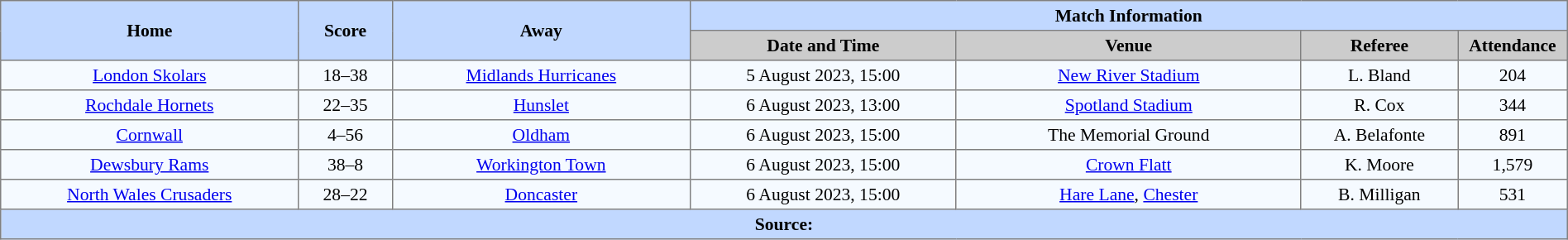<table border=1 style="border-collapse:collapse; font-size:90%; text-align:center;" cellpadding=3 cellspacing=0 width=100%>
<tr bgcolor=#C1D8FF>
<th scope="col" rowspan=2 width=19%>Home</th>
<th scope="col" rowspan=2 width=6%>Score</th>
<th scope="col" rowspan=2 width=19%>Away</th>
<th colspan=4>Match Information</th>
</tr>
<tr bgcolor=#CCCCCC>
<th scope="col" width=17%>Date and Time</th>
<th scope="col" width=22%>Venue</th>
<th scope="col" width=10%>Referee</th>
<th scope="col" width=7%>Attendance</th>
</tr>
<tr bgcolor=#F5FAFF>
<td> <a href='#'>London Skolars</a></td>
<td>18–38</td>
<td> <a href='#'>Midlands Hurricanes</a></td>
<td>5 August 2023, 15:00</td>
<td><a href='#'>New River Stadium</a></td>
<td>L. Bland</td>
<td>204</td>
</tr>
<tr bgcolor=#F5FAFF>
<td> <a href='#'>Rochdale Hornets</a></td>
<td>22–35</td>
<td> <a href='#'>Hunslet</a></td>
<td>6 August 2023, 13:00</td>
<td><a href='#'>Spotland Stadium</a></td>
<td>R. Cox</td>
<td>344</td>
</tr>
<tr bgcolor=#F5FAFF>
<td> <a href='#'>Cornwall</a></td>
<td>4–56</td>
<td> <a href='#'>Oldham</a></td>
<td>6 August 2023, 15:00</td>
<td>The Memorial Ground</td>
<td>A. Belafonte</td>
<td>891</td>
</tr>
<tr bgcolor=#F5FAFF>
<td> <a href='#'>Dewsbury Rams</a></td>
<td>38–8</td>
<td> <a href='#'>Workington Town</a></td>
<td>6 August 2023, 15:00</td>
<td><a href='#'>Crown Flatt</a></td>
<td>K. Moore</td>
<td>1,579</td>
</tr>
<tr bgcolor=#F5FAFF>
<td> <a href='#'>North Wales Crusaders</a></td>
<td>28–22</td>
<td> <a href='#'>Doncaster</a></td>
<td>6 August 2023, 15:00</td>
<td><a href='#'>Hare Lane</a>, <a href='#'>Chester</a></td>
<td>B. Milligan</td>
<td>531</td>
</tr>
<tr style="background:#c1d8ff;">
<th colspan=7>Source:</th>
</tr>
</table>
